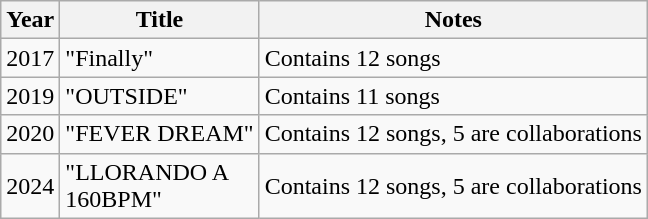<table class="wikitable">
<tr>
<th>Year</th>
<th>Title</th>
<th>Notes</th>
</tr>
<tr>
<td>2017</td>
<td>"Finally"</td>
<td>Contains 12 songs</td>
</tr>
<tr>
<td>2019</td>
<td>"OUTSIDE"</td>
<td>Contains 11 songs</td>
</tr>
<tr>
<td>2020</td>
<td>"FEVER DREAM"</td>
<td>Contains 12 songs, 5 are collaborations</td>
</tr>
<tr>
<td>2024</td>
<td>"LLORANDO A<br>160BPM"</td>
<td>Contains 12 songs, 5 are collaborations</td>
</tr>
</table>
